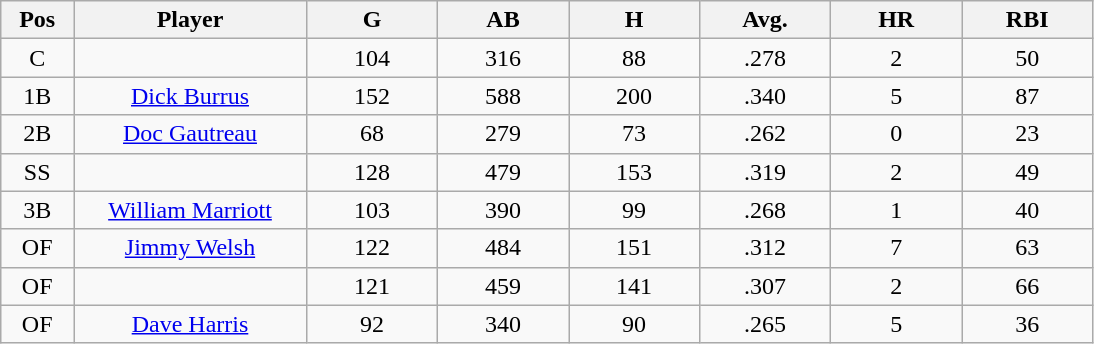<table class="wikitable sortable">
<tr>
<th bgcolor="#DDDDFF" width="5%">Pos</th>
<th bgcolor="#DDDDFF" width="16%">Player</th>
<th bgcolor="#DDDDFF" width="9%">G</th>
<th bgcolor="#DDDDFF" width="9%">AB</th>
<th bgcolor="#DDDDFF" width="9%">H</th>
<th bgcolor="#DDDDFF" width="9%">Avg.</th>
<th bgcolor="#DDDDFF" width="9%">HR</th>
<th bgcolor="#DDDDFF" width="9%">RBI</th>
</tr>
<tr align="center">
<td>C</td>
<td></td>
<td>104</td>
<td>316</td>
<td>88</td>
<td>.278</td>
<td>2</td>
<td>50</td>
</tr>
<tr align="center">
<td>1B</td>
<td><a href='#'>Dick Burrus</a></td>
<td>152</td>
<td>588</td>
<td>200</td>
<td>.340</td>
<td>5</td>
<td>87</td>
</tr>
<tr align=center>
<td>2B</td>
<td><a href='#'>Doc Gautreau</a></td>
<td>68</td>
<td>279</td>
<td>73</td>
<td>.262</td>
<td>0</td>
<td>23</td>
</tr>
<tr align=center>
<td>SS</td>
<td></td>
<td>128</td>
<td>479</td>
<td>153</td>
<td>.319</td>
<td>2</td>
<td>49</td>
</tr>
<tr align="center">
<td>3B</td>
<td><a href='#'>William Marriott</a></td>
<td>103</td>
<td>390</td>
<td>99</td>
<td>.268</td>
<td>1</td>
<td>40</td>
</tr>
<tr align=center>
<td>OF</td>
<td><a href='#'>Jimmy Welsh</a></td>
<td>122</td>
<td>484</td>
<td>151</td>
<td>.312</td>
<td>7</td>
<td>63</td>
</tr>
<tr align=center>
<td>OF</td>
<td></td>
<td>121</td>
<td>459</td>
<td>141</td>
<td>.307</td>
<td>2</td>
<td>66</td>
</tr>
<tr align="center">
<td>OF</td>
<td><a href='#'>Dave Harris</a></td>
<td>92</td>
<td>340</td>
<td>90</td>
<td>.265</td>
<td>5</td>
<td>36</td>
</tr>
</table>
